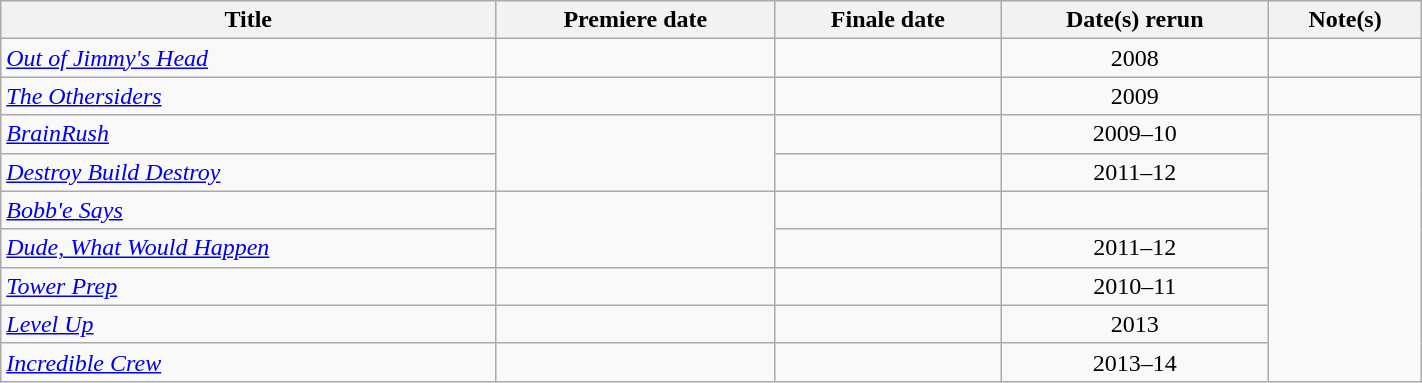<table class="wikitable plainrowheaders sortable" style="width:75%;text-align:center;">
<tr>
<th>Title</th>
<th>Premiere date</th>
<th>Finale date</th>
<th>Date(s) rerun</th>
<th class="unsortable">Note(s)</th>
</tr>
<tr>
<td scope="row" style="text-align:left;"><em><a href='#'>Out of Jimmy's Head</a></em></td>
<td></td>
<td></td>
<td>2008</td>
<td></td>
</tr>
<tr>
<td scope="row" style="text-align:left;"><em><a href='#'>The Othersiders</a></em></td>
<td></td>
<td></td>
<td>2009</td>
<td></td>
</tr>
<tr>
<td scope="row" style="text-align:left;"><em><a href='#'>BrainRush</a></em></td>
<td rowspan="2"></td>
<td></td>
<td>2009–10</td>
<td rowspan="7"></td>
</tr>
<tr>
<td scope="row" style="text-align:left;"><em><a href='#'>Destroy Build Destroy</a></em></td>
<td></td>
<td>2011–12</td>
</tr>
<tr>
<td scope="row" style="text-align:left;"><em><a href='#'>Bobb'e Says</a></em></td>
<td rowspan="2"></td>
<td></td>
<td></td>
</tr>
<tr>
<td scope="row" style="text-align:left;"><em><a href='#'>Dude, What Would Happen</a></em></td>
<td></td>
<td>2011–12</td>
</tr>
<tr>
<td scope="row" style="text-align:left;"><em><a href='#'>Tower Prep</a></em></td>
<td></td>
<td></td>
<td>2010–11</td>
</tr>
<tr>
<td scope="row" style="text-align:left;"><em><a href='#'>Level Up</a></em></td>
<td></td>
<td></td>
<td>2013</td>
</tr>
<tr>
<td scope="row" style="text-align:left;"><em><a href='#'>Incredible Crew</a></em></td>
<td></td>
<td></td>
<td>2013–14</td>
</tr>
</table>
